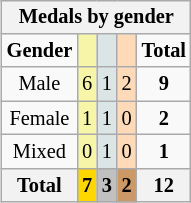<table class="wikitable" style="font-size:85%; float:right">
<tr bgcolor=EFEFEF>
<th colspan=5><strong>Medals by gender</strong></th>
</tr>
<tr align=center>
<td><strong>Gender</strong></td>
<td bgcolor=F7F6A8></td>
<td bgcolor=DCE5E5></td>
<td bgcolor=FFDAB9></td>
<td><strong>Total</strong></td>
</tr>
<tr align=center>
<td>Male</td>
<td bgcolor=F7F6A8>6</td>
<td bgcolor=DCE5E5>1</td>
<td bgcolor=FFDAB9>2</td>
<td><strong>9</strong></td>
</tr>
<tr align=center>
<td>Female</td>
<td bgcolor=F7F6A8>1</td>
<td bgcolor=DCE5E5>1</td>
<td bgcolor=FFDAB9>0</td>
<td><strong>2</strong></td>
</tr>
<tr align=center>
<td>Mixed</td>
<td bgcolor=F7F6A8>0</td>
<td bgcolor=DCE5E5>1</td>
<td bgcolor=FFDAB9>0</td>
<td><strong>1</strong></td>
</tr>
<tr align=center>
<th><strong>Total</strong></th>
<th style="background:gold"><strong>7</strong></th>
<th style="background:silver"><strong>3</strong></th>
<th style="background:#c96"><strong>2</strong></th>
<th><strong>12</strong></th>
</tr>
</table>
